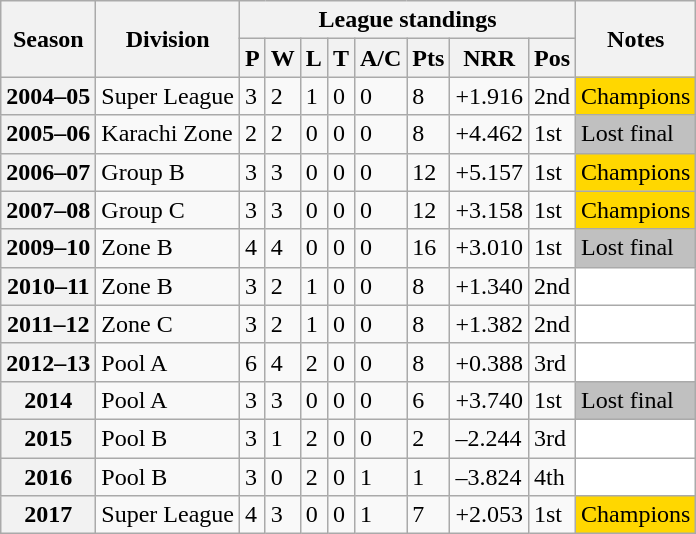<table class="wikitable sortable">
<tr>
<th scope="col" rowspan="2">Season</th>
<th scope="col" rowspan="2">Division</th>
<th scope="col" colspan="8">League standings</th>
<th scope="col" rowspan="2">Notes</th>
</tr>
<tr>
<th scope="col">P</th>
<th scope="col">W</th>
<th scope="col">L</th>
<th scope="col">T</th>
<th scope="col">A/C</th>
<th scope="col">Pts</th>
<th scope="col">NRR</th>
<th scope="col">Pos</th>
</tr>
<tr>
<th scope="row">2004–05</th>
<td>Super League</td>
<td>3</td>
<td>2</td>
<td>1</td>
<td>0</td>
<td>0</td>
<td>8</td>
<td>+1.916</td>
<td>2nd</td>
<td style="background: gold;">Champions</td>
</tr>
<tr>
<th scope="row">2005–06</th>
<td>Karachi Zone</td>
<td>2</td>
<td>2</td>
<td>0</td>
<td>0</td>
<td>0</td>
<td>8</td>
<td>+4.462</td>
<td>1st</td>
<td style="background: silver;">Lost final</td>
</tr>
<tr>
<th scope="row">2006–07</th>
<td>Group B</td>
<td>3</td>
<td>3</td>
<td>0</td>
<td>0</td>
<td>0</td>
<td>12</td>
<td>+5.157</td>
<td>1st</td>
<td style="background: gold;">Champions</td>
</tr>
<tr>
<th scope="row">2007–08</th>
<td>Group C</td>
<td>3</td>
<td>3</td>
<td>0</td>
<td>0</td>
<td>0</td>
<td>12</td>
<td>+3.158</td>
<td>1st</td>
<td style="background: gold;">Champions</td>
</tr>
<tr>
<th scope="row">2009–10</th>
<td>Zone B</td>
<td>4</td>
<td>4</td>
<td>0</td>
<td>0</td>
<td>0</td>
<td>16</td>
<td>+3.010</td>
<td>1st</td>
<td style="background: silver;">Lost final</td>
</tr>
<tr>
<th scope="row">2010–11</th>
<td>Zone B</td>
<td>3</td>
<td>2</td>
<td>1</td>
<td>0</td>
<td>0</td>
<td>8</td>
<td>+1.340</td>
<td>2nd</td>
<td style="background: white;"></td>
</tr>
<tr>
<th scope="row">2011–12</th>
<td>Zone C</td>
<td>3</td>
<td>2</td>
<td>1</td>
<td>0</td>
<td>0</td>
<td>8</td>
<td>+1.382</td>
<td>2nd</td>
<td style="background: white;"></td>
</tr>
<tr>
<th scope="row">2012–13</th>
<td>Pool A</td>
<td>6</td>
<td>4</td>
<td>2</td>
<td>0</td>
<td>0</td>
<td>8</td>
<td>+0.388</td>
<td>3rd</td>
<td style="background: white;"></td>
</tr>
<tr>
<th scope="row">2014</th>
<td>Pool A</td>
<td>3</td>
<td>3</td>
<td>0</td>
<td>0</td>
<td>0</td>
<td>6</td>
<td>+3.740</td>
<td>1st</td>
<td style="background: silver;">Lost final</td>
</tr>
<tr>
<th scope="row">2015</th>
<td>Pool B</td>
<td>3</td>
<td>1</td>
<td>2</td>
<td>0</td>
<td>0</td>
<td>2</td>
<td>–2.244</td>
<td>3rd</td>
<td style="background: white;"></td>
</tr>
<tr>
<th scope="row">2016</th>
<td>Pool B</td>
<td>3</td>
<td>0</td>
<td>2</td>
<td>0</td>
<td>1</td>
<td>1</td>
<td>–3.824</td>
<td>4th</td>
<td style="background: white;"></td>
</tr>
<tr>
<th scope="row">2017</th>
<td>Super League</td>
<td>4</td>
<td>3</td>
<td>0</td>
<td>0</td>
<td>1</td>
<td>7</td>
<td>+2.053</td>
<td>1st</td>
<td style="background: gold;">Champions</td>
</tr>
</table>
